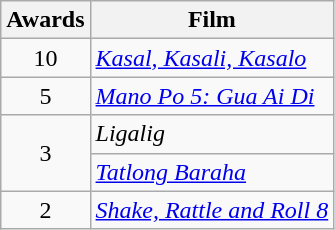<table class="wikitable" style="text-align:center">
<tr>
<th scope="col">Awards</th>
<th scope="col">Film</th>
</tr>
<tr>
<td>10</td>
<td align=left><em><a href='#'>Kasal, Kasali, Kasalo</a></em></td>
</tr>
<tr>
<td>5</td>
<td align=left><em><a href='#'>Mano Po 5: Gua Ai Di</a></em></td>
</tr>
<tr>
<td rowspan=2>3</td>
<td align=left><em>Ligalig</em></td>
</tr>
<tr>
<td align=left><em><a href='#'>Tatlong Baraha</a></em></td>
</tr>
<tr>
<td>2</td>
<td align=left><em><a href='#'>Shake, Rattle and Roll 8</a></em></td>
</tr>
</table>
